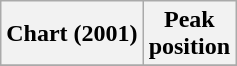<table class="wikitable sortable plainrowheaders" style="text-align:center">
<tr>
<th scope="col">Chart (2001)</th>
<th scope="col">Peak<br>position</th>
</tr>
<tr>
</tr>
</table>
